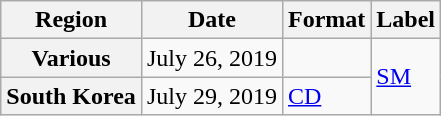<table class="wikitable plainrowheaders">
<tr>
<th>Region</th>
<th>Date</th>
<th>Format</th>
<th>Label</th>
</tr>
<tr>
<th scope="row">Various</th>
<td rowspan="2">July 26, 2019</td>
<td rowspan="2"></td>
<td rowspan="3"><a href='#'>SM</a></td>
</tr>
<tr>
<th scope="row" rowspan="2">South Korea</th>
</tr>
<tr>
<td>July 29, 2019</td>
<td><a href='#'>CD</a></td>
</tr>
</table>
